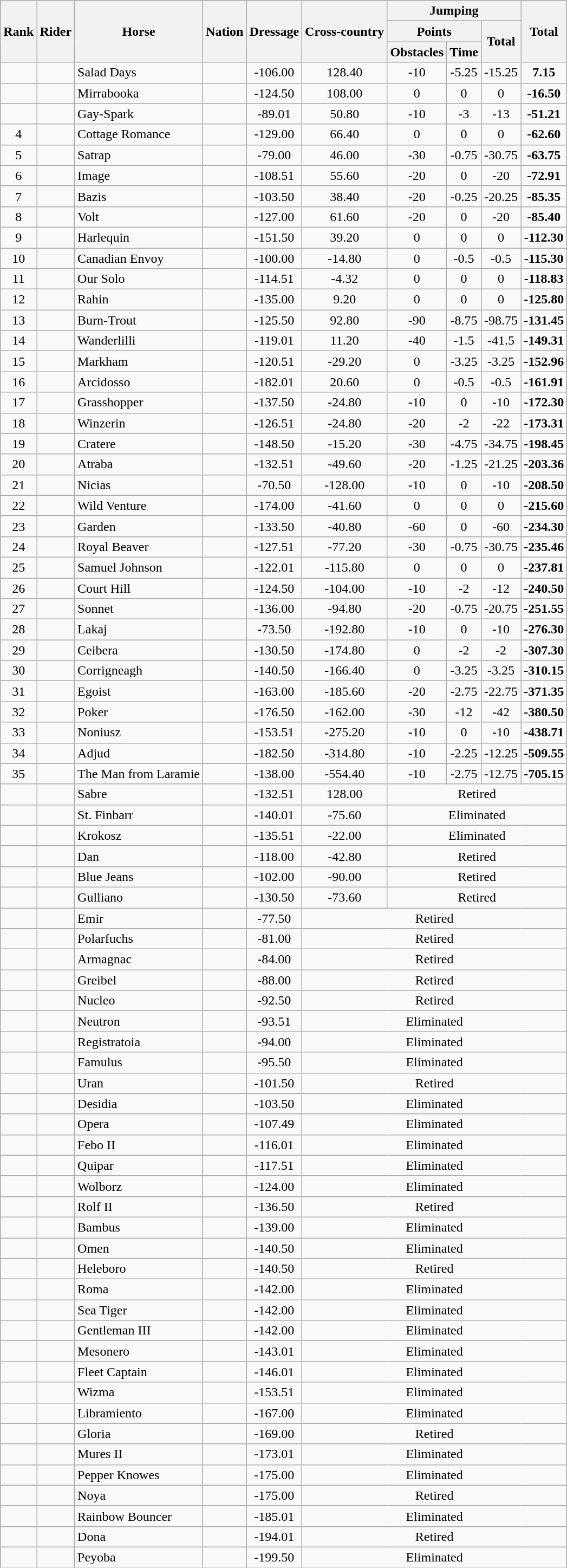<table class="wikitable sortable" style="text-align:center">
<tr>
<th rowspan=3>Rank</th>
<th rowspan=3>Rider</th>
<th rowspan=3>Horse</th>
<th rowspan=3>Nation</th>
<th rowspan=3>Dressage</th>
<th rowspan=3>Cross-country</th>
<th colspan=3>Jumping</th>
<th rowspan=3>Total</th>
</tr>
<tr>
<th colspan=2>Points</th>
<th rowspan=2>Total</th>
</tr>
<tr>
<th>Obstacles</th>
<th>Time</th>
</tr>
<tr>
<td></td>
<td align=left></td>
<td align=left>Salad Days</td>
<td align=left></td>
<td>-106.00</td>
<td>128.40</td>
<td>-10</td>
<td>-5.25</td>
<td>-15.25</td>
<td><strong>7.15</strong></td>
</tr>
<tr>
<td></td>
<td align=left></td>
<td align=left>Mirrabooka</td>
<td align=left></td>
<td>-124.50</td>
<td>108.00</td>
<td>0</td>
<td>0</td>
<td>0</td>
<td><strong>-16.50</strong></td>
</tr>
<tr>
<td></td>
<td align=left></td>
<td align=left>Gay-Spark</td>
<td align=left></td>
<td>-89.01</td>
<td>50.80</td>
<td>-10</td>
<td>-3</td>
<td>-13</td>
<td><strong>-51.21</strong></td>
</tr>
<tr>
<td>4</td>
<td align=left></td>
<td align=left>Cottage Romance</td>
<td align=left></td>
<td>-129.00</td>
<td>66.40</td>
<td>0</td>
<td>0</td>
<td>0</td>
<td><strong>-62.60</strong></td>
</tr>
<tr>
<td>5</td>
<td align=left></td>
<td align=left>Satrap</td>
<td align=left></td>
<td>-79.00</td>
<td>46.00</td>
<td>-30</td>
<td>-0.75</td>
<td>-30.75</td>
<td><strong>-63.75</strong></td>
</tr>
<tr>
<td>6</td>
<td align=left></td>
<td align=left>Image</td>
<td align=left></td>
<td>-108.51</td>
<td>55.60</td>
<td>-20</td>
<td>0</td>
<td>-20</td>
<td><strong>-72.91</strong></td>
</tr>
<tr>
<td>7</td>
<td align=left></td>
<td align=left>Bazis</td>
<td align=left></td>
<td>-103.50</td>
<td>38.40</td>
<td>-20</td>
<td>-0.25</td>
<td>-20.25</td>
<td><strong>-85.35</strong></td>
</tr>
<tr>
<td>8</td>
<td align=left></td>
<td align=left>Volt</td>
<td align=left></td>
<td>-127.00</td>
<td>61.60</td>
<td>-20</td>
<td>0</td>
<td>-20</td>
<td><strong>-85.40</strong></td>
</tr>
<tr>
<td>9</td>
<td align=left></td>
<td align=left>Harlequin</td>
<td align=left></td>
<td>-151.50</td>
<td>39.20</td>
<td>0</td>
<td>0</td>
<td>0</td>
<td><strong>-112.30</strong></td>
</tr>
<tr>
<td>10</td>
<td align=left></td>
<td align=left>Canadian Envoy</td>
<td align=left></td>
<td>-100.00</td>
<td>-14.80</td>
<td>0</td>
<td>-0.5</td>
<td>-0.5</td>
<td><strong>-115.30</strong></td>
</tr>
<tr>
<td>11</td>
<td align=left></td>
<td align=left>Our Solo</td>
<td align=left></td>
<td>-114.51</td>
<td>-4.32</td>
<td>0</td>
<td>0</td>
<td>0</td>
<td><strong>-118.83</strong></td>
</tr>
<tr>
<td>12</td>
<td align=left></td>
<td align=left>Rahin</td>
<td align=left></td>
<td>-135.00</td>
<td>9.20</td>
<td>0</td>
<td>0</td>
<td>0</td>
<td><strong>-125.80</strong></td>
</tr>
<tr>
<td>13</td>
<td align=left></td>
<td align=left>Burn-Trout</td>
<td align=left></td>
<td>-125.50</td>
<td>92.80</td>
<td>-90</td>
<td>-8.75</td>
<td>-98.75</td>
<td><strong>-131.45</strong></td>
</tr>
<tr>
<td>14</td>
<td align=left></td>
<td align=left>Wanderlilli</td>
<td align=left></td>
<td>-119.01</td>
<td>11.20</td>
<td>-40</td>
<td>-1.5</td>
<td>-41.5</td>
<td><strong>-149.31</strong></td>
</tr>
<tr>
<td>15</td>
<td align=left></td>
<td align=left>Markham</td>
<td align=left></td>
<td>-120.51</td>
<td>-29.20</td>
<td>0</td>
<td>-3.25</td>
<td>-3.25</td>
<td><strong>-152.96</strong></td>
</tr>
<tr>
<td>16</td>
<td align=left></td>
<td align=left>Arcidosso</td>
<td align=left></td>
<td>-182.01</td>
<td>20.60</td>
<td>0</td>
<td>-0.5</td>
<td>-0.5</td>
<td><strong>-161.91</strong></td>
</tr>
<tr>
<td>17</td>
<td align=left></td>
<td align=left>Grasshopper</td>
<td align=left></td>
<td>-137.50</td>
<td>-24.80</td>
<td>-10</td>
<td>0</td>
<td>-10</td>
<td><strong>-172.30</strong></td>
</tr>
<tr>
<td>18</td>
<td align=left></td>
<td align=left>Winzerin</td>
<td align=left></td>
<td>-126.51</td>
<td>-24.80</td>
<td>-20</td>
<td>-2</td>
<td>-22</td>
<td><strong>-173.31</strong></td>
</tr>
<tr>
<td>19</td>
<td align=left></td>
<td align=left>Cratere</td>
<td align=left></td>
<td>-148.50</td>
<td>-15.20</td>
<td>-30</td>
<td>-4.75</td>
<td>-34.75</td>
<td><strong>-198.45</strong></td>
</tr>
<tr>
<td>20</td>
<td align=left></td>
<td align=left>Atraba</td>
<td align=left></td>
<td>-132.51</td>
<td>-49.60</td>
<td>-20</td>
<td>-1.25</td>
<td>-21.25</td>
<td><strong>-203.36</strong></td>
</tr>
<tr>
<td>21</td>
<td align=left></td>
<td align=left>Nicias</td>
<td align=left></td>
<td>-70.50</td>
<td>-128.00</td>
<td>-10</td>
<td>0</td>
<td>-10</td>
<td><strong>-208.50</strong></td>
</tr>
<tr>
<td>22</td>
<td align=left></td>
<td align=left>Wild Venture</td>
<td align=left></td>
<td>-174.00</td>
<td>-41.60</td>
<td>0</td>
<td>0</td>
<td>0</td>
<td><strong>-215.60</strong></td>
</tr>
<tr>
<td>23</td>
<td align=left></td>
<td align=left>Garden</td>
<td align=left></td>
<td>-133.50</td>
<td>-40.80</td>
<td>-60</td>
<td>0</td>
<td>-60</td>
<td><strong>-234.30</strong></td>
</tr>
<tr>
<td>24</td>
<td align=left></td>
<td align=left>Royal Beaver</td>
<td align=left></td>
<td>-127.51</td>
<td>-77.20</td>
<td>-30</td>
<td>-0.75</td>
<td>-30.75</td>
<td><strong>-235.46</strong></td>
</tr>
<tr>
<td>25</td>
<td align=left></td>
<td align=left>Samuel Johnson</td>
<td align=left></td>
<td>-122.01</td>
<td>-115.80</td>
<td>0</td>
<td>0</td>
<td>0</td>
<td><strong>-237.81</strong></td>
</tr>
<tr>
<td>26</td>
<td align=left></td>
<td align=left>Court Hill</td>
<td align=left></td>
<td>-124.50</td>
<td>-104.00</td>
<td>-10</td>
<td>-2</td>
<td>-12</td>
<td><strong>-240.50</strong></td>
</tr>
<tr>
<td>27</td>
<td align=left></td>
<td align=left>Sonnet</td>
<td align=left></td>
<td>-136.00</td>
<td>-94.80</td>
<td>-20</td>
<td>-0.75</td>
<td>-20.75</td>
<td><strong>-251.55</strong></td>
</tr>
<tr>
<td>28</td>
<td align=left></td>
<td align=left>Lakaj</td>
<td align=left></td>
<td>-73.50</td>
<td>-192.80</td>
<td>-10</td>
<td>0</td>
<td>-10</td>
<td><strong>-276.30</strong></td>
</tr>
<tr>
<td>29</td>
<td align=left></td>
<td align=left>Ceibera</td>
<td align=left></td>
<td>-130.50</td>
<td>-174.80</td>
<td>0</td>
<td>-2</td>
<td>-2</td>
<td><strong>-307.30</strong></td>
</tr>
<tr>
<td>30</td>
<td align=left></td>
<td align=left>Corrigneagh</td>
<td align=left></td>
<td>-140.50</td>
<td>-166.40</td>
<td>0</td>
<td>-3.25</td>
<td>-3.25</td>
<td><strong>-310.15</strong></td>
</tr>
<tr>
<td>31</td>
<td align=left></td>
<td align=left>Egoist</td>
<td align=left></td>
<td>-163.00</td>
<td>-185.60</td>
<td>-20</td>
<td>-2.75</td>
<td>-22.75</td>
<td><strong>-371.35</strong></td>
</tr>
<tr>
<td>32</td>
<td align=left></td>
<td align=left>Poker</td>
<td align=left></td>
<td>-176.50</td>
<td>-162.00</td>
<td>-30</td>
<td>-12</td>
<td>-42</td>
<td><strong>-380.50</strong></td>
</tr>
<tr>
<td>33</td>
<td align=left></td>
<td align=left>Noniusz</td>
<td align=left></td>
<td>-153.51</td>
<td>-275.20</td>
<td>-10</td>
<td>0</td>
<td>-10</td>
<td><strong>-438.71</strong></td>
</tr>
<tr>
<td>34</td>
<td align=left></td>
<td align=left>Adjud</td>
<td align=left></td>
<td>-182.50</td>
<td>-314.80</td>
<td>-10</td>
<td>-2.25</td>
<td>-12.25</td>
<td><strong>-509.55</strong></td>
</tr>
<tr>
<td>35</td>
<td align=left></td>
<td align=left>The Man from Laramie</td>
<td align=left></td>
<td>-138.00</td>
<td>-554.40</td>
<td>-10</td>
<td>-2.75</td>
<td>-12.75</td>
<td><strong>-705.15</strong></td>
</tr>
<tr>
<td></td>
<td align=left></td>
<td align=left>Sabre</td>
<td align=left></td>
<td>-132.51</td>
<td>128.00</td>
<td colspan=4>Retired</td>
</tr>
<tr>
<td></td>
<td align=left></td>
<td align=left>St. Finbarr</td>
<td align=left></td>
<td>-140.01</td>
<td>-75.60</td>
<td colspan=4>Eliminated</td>
</tr>
<tr>
<td></td>
<td align=left></td>
<td align=left>Krokosz</td>
<td align=left></td>
<td>-135.51</td>
<td>-22.00</td>
<td colspan=4>Eliminated</td>
</tr>
<tr>
<td></td>
<td align=left></td>
<td align=left>Dan</td>
<td align=left></td>
<td>-118.00</td>
<td>-42.80</td>
<td colspan=4>Retired</td>
</tr>
<tr>
<td></td>
<td align=left></td>
<td align=left>Blue Jeans</td>
<td align=left></td>
<td>-102.00</td>
<td>-90.00</td>
<td colspan=4>Retired</td>
</tr>
<tr>
<td></td>
<td align=left></td>
<td align=left>Gulliano</td>
<td align=left></td>
<td>-130.50</td>
<td>-73.60</td>
<td colspan=4>Retired</td>
</tr>
<tr>
<td></td>
<td align=left></td>
<td align=left>Emir</td>
<td align=left></td>
<td>-77.50</td>
<td colspan=5>Retired</td>
</tr>
<tr>
<td></td>
<td align=left></td>
<td align=left>Polarfuchs</td>
<td align=left></td>
<td>-81.00</td>
<td colspan=5>Retired</td>
</tr>
<tr>
<td></td>
<td align=left></td>
<td align=left>Armagnac</td>
<td align=left></td>
<td>-84.00</td>
<td colspan=5>Retired</td>
</tr>
<tr>
<td></td>
<td align=left></td>
<td align=left>Greibel</td>
<td align=left></td>
<td>-88.00</td>
<td colspan=5>Retired</td>
</tr>
<tr>
<td></td>
<td align=left></td>
<td align=left>Nucleo</td>
<td align=left></td>
<td>-92.50</td>
<td colspan=5>Retired</td>
</tr>
<tr>
<td></td>
<td align=left></td>
<td align=left>Neutron</td>
<td align=left></td>
<td>-93.51</td>
<td colspan=5>Eliminated</td>
</tr>
<tr>
<td></td>
<td align=left></td>
<td align=left>Registratoia</td>
<td align=left></td>
<td>-94.00</td>
<td colspan=5>Eliminated</td>
</tr>
<tr>
<td></td>
<td align=left></td>
<td align=left>Famulus</td>
<td align=left></td>
<td>-95.50</td>
<td colspan=5>Eliminated</td>
</tr>
<tr>
<td></td>
<td align=left></td>
<td align=left>Uran</td>
<td align=left></td>
<td>-101.50</td>
<td colspan=5>Retired</td>
</tr>
<tr>
<td></td>
<td align=left></td>
<td align=left>Desidia</td>
<td align=left></td>
<td>-103.50</td>
<td colspan=5>Eliminated</td>
</tr>
<tr>
<td></td>
<td align=left></td>
<td align=left>Opera</td>
<td align=left></td>
<td>-107.49</td>
<td colspan=5>Eliminated</td>
</tr>
<tr>
<td></td>
<td align=left></td>
<td align=left>Febo II</td>
<td align=left></td>
<td>-116.01</td>
<td colspan=5>Eliminated</td>
</tr>
<tr>
<td></td>
<td align=left></td>
<td align=left>Quipar</td>
<td align=left></td>
<td>-117.51</td>
<td colspan=5>Eliminated</td>
</tr>
<tr>
<td></td>
<td align=left></td>
<td align=left>Wolborz</td>
<td align=left></td>
<td>-124.00</td>
<td colspan=5>Eliminated</td>
</tr>
<tr>
<td></td>
<td align=left></td>
<td align=left>Rolf II</td>
<td align=left></td>
<td>-136.50</td>
<td colspan=5>Retired</td>
</tr>
<tr>
<td></td>
<td align=left></td>
<td align=left>Bambus</td>
<td align=left></td>
<td>-139.00</td>
<td colspan=5>Eliminated</td>
</tr>
<tr>
<td></td>
<td align=left></td>
<td align=left>Omen</td>
<td align=left></td>
<td>-140.50</td>
<td colspan=5>Eliminated</td>
</tr>
<tr>
<td></td>
<td align=left></td>
<td align=left>Heleboro</td>
<td align=left></td>
<td>-140.50</td>
<td colspan=5>Retired</td>
</tr>
<tr>
<td></td>
<td align=left></td>
<td align=left>Roma</td>
<td align=left></td>
<td>-142.00</td>
<td colspan=5>Eliminated</td>
</tr>
<tr>
<td></td>
<td align=left></td>
<td align=left>Sea Tiger</td>
<td align=left></td>
<td>-142.00</td>
<td colspan=5>Eliminated</td>
</tr>
<tr>
<td></td>
<td align=left></td>
<td align=left>Gentleman III</td>
<td align=left></td>
<td>-142.00</td>
<td colspan=5>Eliminated</td>
</tr>
<tr>
<td></td>
<td align=left></td>
<td align=left>Mesonero</td>
<td align=left></td>
<td>-143.01</td>
<td colspan=5>Eliminated</td>
</tr>
<tr>
<td></td>
<td align=left></td>
<td align=left>Fleet Captain</td>
<td align=left></td>
<td>-146.01</td>
<td colspan=5>Eliminated</td>
</tr>
<tr>
<td></td>
<td align=left></td>
<td align=left>Wizma</td>
<td align=left></td>
<td>-153.51</td>
<td colspan=5>Eliminated</td>
</tr>
<tr>
<td></td>
<td align=left></td>
<td align=left>Libramiento</td>
<td align=left></td>
<td>-167.00</td>
<td colspan=5>Eliminated</td>
</tr>
<tr>
<td></td>
<td align=left></td>
<td align=left>Gloria</td>
<td align=left></td>
<td>-169.00</td>
<td colspan=5>Retired</td>
</tr>
<tr>
<td></td>
<td align=left></td>
<td align=left>Mures II</td>
<td align=left></td>
<td>-173.01</td>
<td colspan=5>Eliminated</td>
</tr>
<tr>
<td></td>
<td align=left></td>
<td align=left>Pepper Knowes</td>
<td align=left></td>
<td>-175.00</td>
<td colspan=5>Eliminated</td>
</tr>
<tr>
<td></td>
<td align=left></td>
<td align=left>Noya</td>
<td align=left></td>
<td>-175.00</td>
<td colspan=5>Retired</td>
</tr>
<tr>
<td></td>
<td align=left></td>
<td align=left>Rainbow Bouncer</td>
<td align=left></td>
<td>-185.01</td>
<td colspan=5>Eliminated</td>
</tr>
<tr>
<td></td>
<td align=left></td>
<td align=left>Dona</td>
<td align=left></td>
<td>-194.01</td>
<td colspan=5>Retired</td>
</tr>
<tr>
<td></td>
<td align=left></td>
<td align=left>Peyoba</td>
<td align=left></td>
<td>-199.50</td>
<td colspan=5>Eliminated</td>
</tr>
</table>
